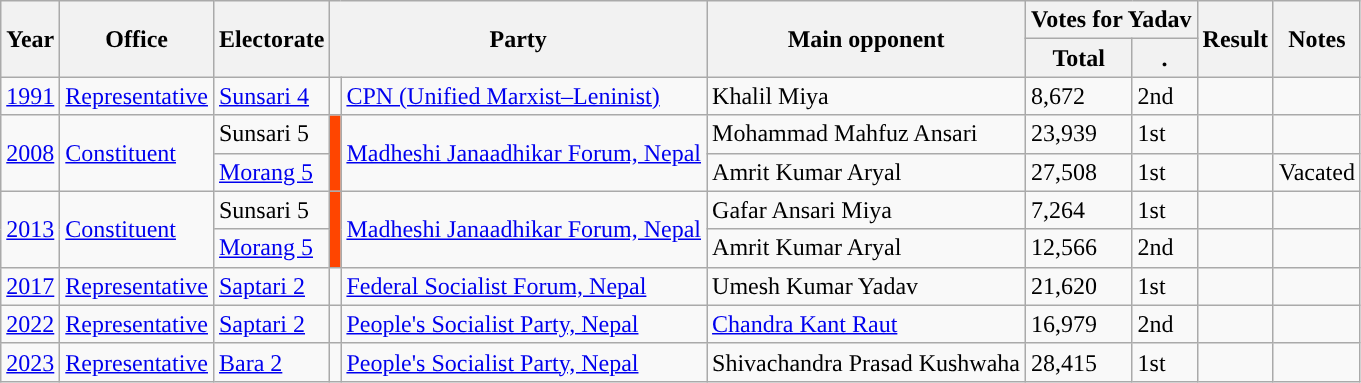<table class="wikitable">
<tr>
<th rowspan="2">Year</th>
<th rowspan="2">Office</th>
<th rowspan="2">Electorate</th>
<th colspan="2" rowspan="2">Party</th>
<th rowspan="2">Main opponent</th>
<th colspan="2">Votes for Yadav</th>
<th rowspan="2">Result</th>
<th rowspan="2">Notes</th>
</tr>
<tr>
<th>Total</th>
<th>.</th>
</tr>
<tr>
<td><a href='#'>1991</a></td>
<td><a href='#'>Representative</a></td>
<td><a href='#'>Sunsari 4</a></td>
<td style="background-color:"><br></td>
<td><a href='#'>CPN (Unified Marxist–Leninist)</a></td>
<td>Khalil Miya</td>
<td>8,672</td>
<td>2nd</td>
<td></td>
<td></td>
</tr>
<tr>
<td rowspan="2"><a href='#'>2008</a></td>
<td rowspan="2"><a href='#'>Constituent</a></td>
<td>Sunsari 5</td>
<td rowspan="2" style="background-color:orangered;"><br></td>
<td rowspan="2"><a href='#'>Madheshi Janaadhikar Forum, Nepal</a></td>
<td>Mohammad Mahfuz Ansari</td>
<td>23,939</td>
<td>1st</td>
<td></td>
<td></td>
</tr>
<tr>
<td><a href='#'>Morang 5</a></td>
<td>Amrit Kumar Aryal</td>
<td>27,508</td>
<td>1st</td>
<td></td>
<td>Vacated</td>
</tr>
<tr>
<td rowspan="2"><a href='#'>2013</a></td>
<td rowspan="2"><a href='#'>Constituent</a></td>
<td>Sunsari 5</td>
<td rowspan="2" style="background-color:orangered;"><br></td>
<td rowspan="2"><a href='#'>Madheshi Janaadhikar Forum, Nepal</a></td>
<td>Gafar Ansari Miya</td>
<td>7,264</td>
<td>1st</td>
<td></td>
<td></td>
</tr>
<tr>
<td><a href='#'>Morang 5</a></td>
<td>Amrit Kumar Aryal</td>
<td>12,566</td>
<td>2nd</td>
<td></td>
<td></td>
</tr>
<tr>
<td><a href='#'>2017</a></td>
<td><a href='#'>Representative</a></td>
<td><a href='#'>Saptari 2</a></td>
<td></td>
<td><a href='#'>Federal Socialist Forum, Nepal</a></td>
<td>Umesh Kumar Yadav</td>
<td>21,620</td>
<td>1st</td>
<td></td>
<td></td>
</tr>
<tr>
<td><a href='#'>2022</a></td>
<td><a href='#'>Representative</a></td>
<td><a href='#'>Saptari 2</a></td>
<td></td>
<td><a href='#'>People's Socialist Party, Nepal</a></td>
<td><a href='#'>Chandra Kant Raut</a></td>
<td>16,979</td>
<td>2nd</td>
<td></td>
<td></td>
</tr>
<tr>
<td><a href='#'>2023</a></td>
<td><a href='#'>Representative</a></td>
<td><a href='#'>Bara 2</a></td>
<td></td>
<td><a href='#'>People's Socialist Party, Nepal</a></td>
<td>Shivachandra Prasad Kushwaha</td>
<td>28,415</td>
<td>1st</td>
<td></td>
<td></td>
</tr>
</table>
